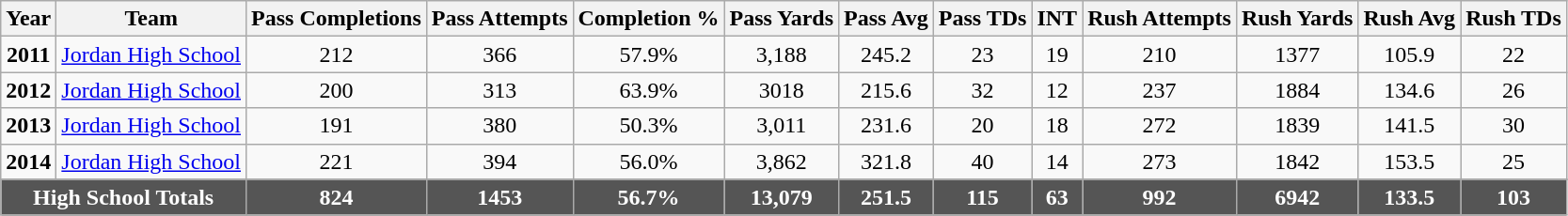<table class="wikitable" style="text-align:center;">
<tr>
<th>Year</th>
<th>Team</th>
<th>Pass Completions</th>
<th>Pass Attempts</th>
<th>Completion %</th>
<th>Pass Yards</th>
<th>Pass Avg</th>
<th>Pass TDs</th>
<th>INT</th>
<th>Rush Attempts</th>
<th>Rush Yards</th>
<th>Rush Avg</th>
<th>Rush TDs</th>
</tr>
<tr>
<td><strong>2011</strong></td>
<td><a href='#'>Jordan High School</a></td>
<td>212</td>
<td>366</td>
<td>57.9%</td>
<td>3,188</td>
<td>245.2</td>
<td>23</td>
<td>19</td>
<td>210</td>
<td>1377</td>
<td>105.9</td>
<td>22</td>
</tr>
<tr>
<td><strong>2012</strong></td>
<td><a href='#'>Jordan High School</a></td>
<td>200</td>
<td>313</td>
<td>63.9%</td>
<td>3018</td>
<td>215.6</td>
<td>32</td>
<td>12</td>
<td>237</td>
<td>1884</td>
<td>134.6</td>
<td>26</td>
</tr>
<tr>
<td><strong>2013</strong></td>
<td><a href='#'>Jordan High School</a></td>
<td>191</td>
<td>380</td>
<td>50.3%</td>
<td>3,011</td>
<td>231.6</td>
<td>20</td>
<td>18</td>
<td>272</td>
<td>1839</td>
<td>141.5</td>
<td>30</td>
</tr>
<tr>
<td><strong>2014</strong></td>
<td><a href='#'>Jordan High School</a></td>
<td>221</td>
<td>394</td>
<td>56.0%</td>
<td>3,862</td>
<td>321.8</td>
<td>40</td>
<td>14</td>
<td>273</td>
<td>1842</td>
<td>153.5</td>
<td>25</td>
</tr>
<tr>
</tr>
<tr style="background:#555; font-weight:bold; color:white;">
<td colspan=2>High School Totals</td>
<td>824</td>
<td>1453</td>
<td>56.7%</td>
<td>13,079</td>
<td>251.5</td>
<td>115</td>
<td>63</td>
<td>992</td>
<td>6942</td>
<td>133.5</td>
<td>103</td>
</tr>
</table>
